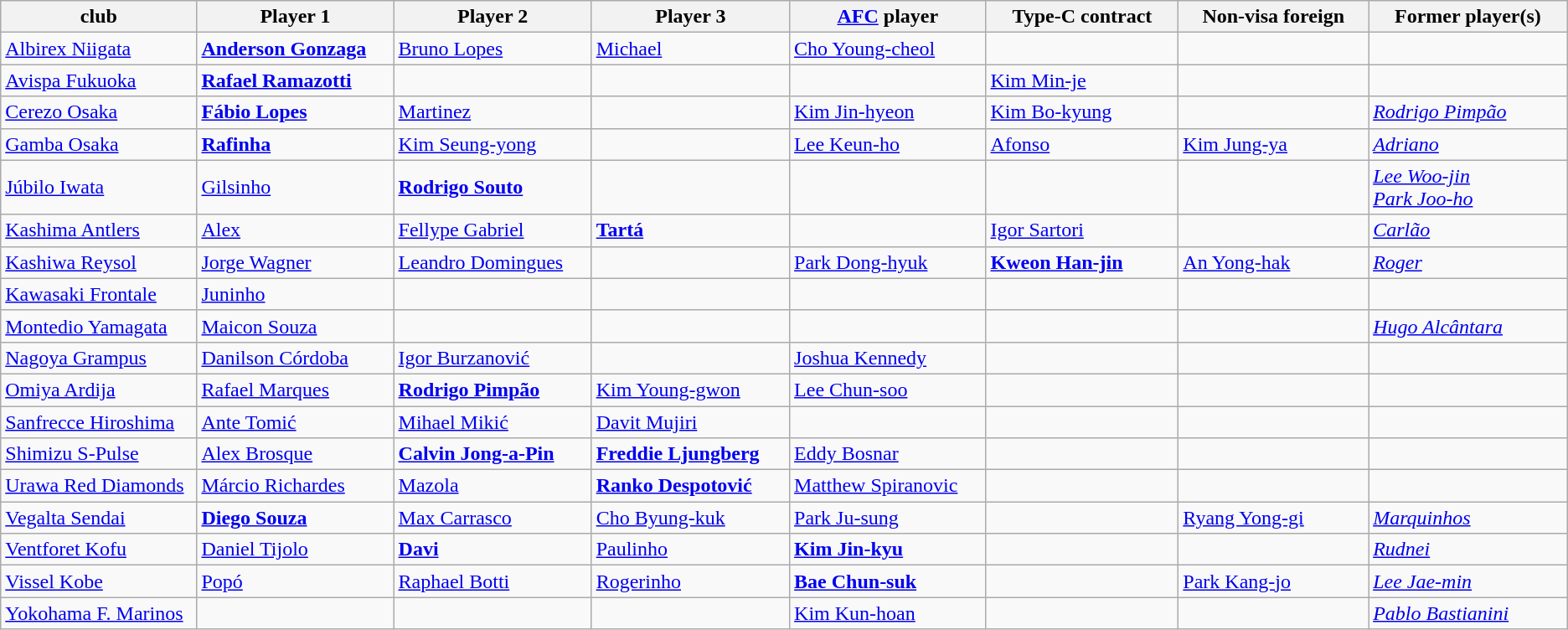<table class="wikitable">
<tr>
<th width ="175">club</th>
<th width ="175">Player 1</th>
<th width ="175">Player 2</th>
<th width ="175">Player 3</th>
<th width ="175"><a href='#'>AFC</a> player</th>
<th width ="175">Type-C contract</th>
<th width ="175">Non-visa foreign</th>
<th width ="175">Former player(s)</th>
</tr>
<tr>
<td><a href='#'>Albirex Niigata</a></td>
<td> <strong><a href='#'>Anderson Gonzaga</a></strong></td>
<td> <a href='#'>Bruno Lopes</a></td>
<td> <a href='#'>Michael</a></td>
<td> <a href='#'>Cho Young-cheol</a></td>
<td></td>
<td></td>
<td></td>
</tr>
<tr>
<td><a href='#'>Avispa Fukuoka</a></td>
<td> <strong><a href='#'>Rafael Ramazotti</a></strong></td>
<td></td>
<td></td>
<td></td>
<td> <a href='#'>Kim Min-je</a></td>
<td></td>
<td></td>
</tr>
<tr>
<td><a href='#'>Cerezo Osaka</a></td>
<td> <strong><a href='#'>Fábio Lopes</a></strong></td>
<td> <a href='#'>Martinez</a></td>
<td></td>
<td> <a href='#'>Kim Jin-hyeon</a></td>
<td> <a href='#'>Kim Bo-kyung</a></td>
<td></td>
<td> <em><a href='#'>Rodrigo Pimpão</a></em></td>
</tr>
<tr>
<td><a href='#'>Gamba Osaka</a></td>
<td> <strong><a href='#'>Rafinha</a></strong></td>
<td> <a href='#'>Kim Seung-yong</a></td>
<td></td>
<td> <a href='#'>Lee Keun-ho</a></td>
<td> <a href='#'>Afonso</a></td>
<td> <a href='#'>Kim Jung-ya</a></td>
<td> <em><a href='#'>Adriano</a></em></td>
</tr>
<tr>
<td><a href='#'>Júbilo Iwata</a></td>
<td> <a href='#'>Gilsinho</a></td>
<td> <strong><a href='#'>Rodrigo Souto</a></strong></td>
<td></td>
<td></td>
<td></td>
<td></td>
<td> <em><a href='#'>Lee Woo-jin</a></em> <br>  <em><a href='#'>Park Joo-ho</a></em></td>
</tr>
<tr>
<td><a href='#'>Kashima Antlers</a></td>
<td> <a href='#'>Alex</a></td>
<td> <a href='#'>Fellype Gabriel</a></td>
<td> <strong><a href='#'>Tartá</a></strong></td>
<td></td>
<td> <a href='#'>Igor Sartori</a></td>
<td></td>
<td> <em><a href='#'>Carlão</a></em></td>
</tr>
<tr>
<td><a href='#'>Kashiwa Reysol</a></td>
<td> <a href='#'>Jorge Wagner</a></td>
<td> <a href='#'>Leandro Domingues</a></td>
<td></td>
<td> <a href='#'>Park Dong-hyuk</a></td>
<td> <strong><a href='#'>Kweon Han-jin</a></strong></td>
<td> <a href='#'>An Yong-hak</a></td>
<td> <em><a href='#'>Roger</a></em></td>
</tr>
<tr>
<td><a href='#'>Kawasaki Frontale</a></td>
<td> <a href='#'>Juninho</a></td>
<td></td>
<td></td>
<td></td>
<td></td>
<td></td>
<td></td>
</tr>
<tr>
<td><a href='#'>Montedio Yamagata</a></td>
<td> <a href='#'>Maicon Souza</a></td>
<td></td>
<td></td>
<td></td>
<td></td>
<td></td>
<td> <em><a href='#'>Hugo Alcântara</a></em></td>
</tr>
<tr>
<td><a href='#'>Nagoya Grampus</a></td>
<td> <a href='#'>Danilson Córdoba</a></td>
<td> <a href='#'>Igor Burzanović</a></td>
<td></td>
<td> <a href='#'>Joshua Kennedy</a></td>
<td></td>
<td></td>
<td></td>
</tr>
<tr>
<td><a href='#'>Omiya Ardija</a></td>
<td> <a href='#'>Rafael Marques</a></td>
<td> <strong><a href='#'>Rodrigo Pimpão</a></strong></td>
<td> <a href='#'>Kim Young-gwon</a></td>
<td> <a href='#'>Lee Chun-soo</a></td>
<td></td>
<td></td>
<td></td>
</tr>
<tr>
<td><a href='#'>Sanfrecce Hiroshima</a></td>
<td> <a href='#'>Ante Tomić</a></td>
<td> <a href='#'>Mihael Mikić</a></td>
<td> <a href='#'>Davit Mujiri</a></td>
<td></td>
<td></td>
<td></td>
<td></td>
</tr>
<tr>
<td><a href='#'>Shimizu S-Pulse</a></td>
<td> <a href='#'>Alex Brosque</a></td>
<td> <strong><a href='#'>Calvin Jong-a-Pin</a></strong></td>
<td> <strong><a href='#'>Freddie Ljungberg</a></strong></td>
<td> <a href='#'>Eddy Bosnar</a></td>
<td></td>
<td></td>
<td></td>
</tr>
<tr>
<td><a href='#'>Urawa Red Diamonds</a></td>
<td> <a href='#'>Márcio Richardes</a></td>
<td> <a href='#'>Mazola</a></td>
<td> <strong><a href='#'>Ranko Despotović</a></strong></td>
<td> <a href='#'>Matthew Spiranovic</a></td>
<td></td>
<td></td>
<td></td>
</tr>
<tr>
<td><a href='#'>Vegalta Sendai</a></td>
<td> <strong><a href='#'>Diego Souza</a></strong></td>
<td> <a href='#'>Max Carrasco</a></td>
<td> <a href='#'>Cho Byung-kuk</a></td>
<td> <a href='#'>Park Ju-sung</a></td>
<td></td>
<td> <a href='#'>Ryang Yong-gi</a></td>
<td> <em><a href='#'>Marquinhos</a></em></td>
</tr>
<tr>
<td><a href='#'>Ventforet Kofu</a></td>
<td> <a href='#'>Daniel Tijolo</a></td>
<td> <strong><a href='#'>Davi</a></strong></td>
<td> <a href='#'>Paulinho</a></td>
<td> <strong><a href='#'>Kim Jin-kyu</a></strong></td>
<td></td>
<td></td>
<td> <em><a href='#'>Rudnei</a></em></td>
</tr>
<tr>
<td><a href='#'>Vissel Kobe</a></td>
<td> <a href='#'>Popó</a></td>
<td> <a href='#'>Raphael Botti</a></td>
<td> <a href='#'>Rogerinho</a></td>
<td> <strong><a href='#'>Bae Chun-suk</a></strong></td>
<td></td>
<td> <a href='#'>Park Kang-jo</a></td>
<td> <em><a href='#'>Lee Jae-min</a></em></td>
</tr>
<tr>
<td><a href='#'>Yokohama F. Marinos</a></td>
<td></td>
<td></td>
<td></td>
<td> <a href='#'>Kim Kun-hoan</a></td>
<td></td>
<td></td>
<td> <em><a href='#'>Pablo Bastianini</a></em></td>
</tr>
</table>
